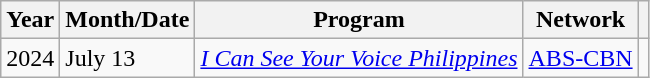<table class="wikitable">
<tr>
<th>Year</th>
<th>Month/Date</th>
<th>Program</th>
<th>Network</th>
<th></th>
</tr>
<tr>
<td>2024</td>
<td>July 13</td>
<td><em><a href='#'>I Can See Your Voice Philippines</a></em></td>
<td><a href='#'>ABS-CBN</a></td>
<td style="text-align:center;"></td>
</tr>
</table>
